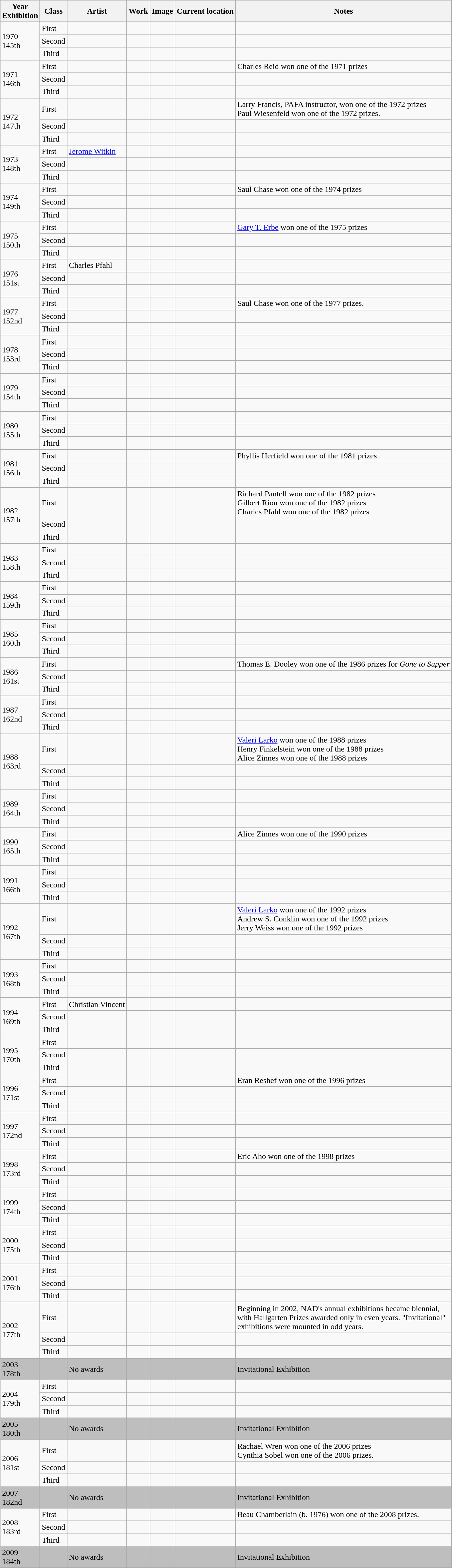<table class="wikitable sortable">
<tr>
<th>Year<br>Exhibition</th>
<th>Class</th>
<th>Artist</th>
<th>Work</th>
<th>Image</th>
<th>Current location</th>
<th>Notes</th>
</tr>
<tr>
<td rowspan="3">1970<br>145th</td>
<td>First</td>
<td></td>
<td></td>
<td></td>
<td></td>
<td></td>
</tr>
<tr>
<td>Second</td>
<td></td>
<td></td>
<td></td>
<td></td>
<td></td>
</tr>
<tr>
<td>Third</td>
<td></td>
<td></td>
<td></td>
<td></td>
<td></td>
</tr>
<tr>
<td rowspan="3">1971<br>146th</td>
<td>First</td>
<td></td>
<td></td>
<td></td>
<td></td>
<td>Charles Reid won one of the 1971 prizes</td>
</tr>
<tr>
<td>Second</td>
<td></td>
<td></td>
<td></td>
<td></td>
<td></td>
</tr>
<tr>
<td>Third</td>
<td></td>
<td></td>
<td></td>
<td></td>
<td></td>
</tr>
<tr>
<td rowspan="3">1972<br>147th</td>
<td>First</td>
<td></td>
<td></td>
<td></td>
<td></td>
<td>Larry Francis, PAFA instructor, won one of the 1972 prizes<br>Paul Wiesenfeld won one of the 1972 prizes.</td>
</tr>
<tr>
<td>Second</td>
<td></td>
<td></td>
<td></td>
<td></td>
<td></td>
</tr>
<tr>
<td>Third</td>
<td></td>
<td></td>
<td></td>
<td></td>
<td></td>
</tr>
<tr>
<td rowspan="3">1973<br>148th</td>
<td>First</td>
<td><a href='#'>Jerome Witkin</a></td>
<td></td>
<td></td>
<td></td>
<td></td>
</tr>
<tr>
<td>Second</td>
<td></td>
<td></td>
<td></td>
<td></td>
<td></td>
</tr>
<tr>
<td>Third</td>
<td></td>
<td></td>
<td></td>
<td></td>
<td></td>
</tr>
<tr>
<td rowspan="3">1974<br>149th</td>
<td>First</td>
<td></td>
<td></td>
<td></td>
<td></td>
<td>Saul Chase won one of the 1974 prizes</td>
</tr>
<tr>
<td>Second</td>
<td></td>
<td></td>
<td></td>
<td></td>
<td></td>
</tr>
<tr>
<td>Third</td>
<td></td>
<td></td>
<td></td>
<td></td>
<td></td>
</tr>
<tr>
<td rowspan="3">1975<br>150th</td>
<td>First</td>
<td></td>
<td></td>
<td></td>
<td></td>
<td><a href='#'>Gary T. Erbe</a> won one of the 1975 prizes</td>
</tr>
<tr>
<td>Second</td>
<td></td>
<td></td>
<td></td>
<td></td>
<td></td>
</tr>
<tr>
<td>Third</td>
<td></td>
<td></td>
<td></td>
<td></td>
<td></td>
</tr>
<tr>
<td rowspan="3">1976<br>151st</td>
<td>First</td>
<td>Charles Pfahl</td>
<td></td>
<td></td>
<td></td>
<td></td>
</tr>
<tr>
<td>Second</td>
<td></td>
<td></td>
<td></td>
<td></td>
<td></td>
</tr>
<tr>
<td>Third</td>
<td></td>
<td></td>
<td></td>
<td></td>
<td></td>
</tr>
<tr>
<td rowspan="3">1977<br>152nd</td>
<td>First</td>
<td></td>
<td></td>
<td></td>
<td></td>
<td>Saul Chase won one of the 1977 prizes.</td>
</tr>
<tr>
<td>Second</td>
<td></td>
<td></td>
<td></td>
<td></td>
<td></td>
</tr>
<tr>
<td>Third</td>
<td></td>
<td></td>
<td></td>
<td></td>
<td></td>
</tr>
<tr>
<td rowspan="3">1978<br>153rd</td>
<td>First</td>
<td></td>
<td></td>
<td></td>
<td></td>
<td></td>
</tr>
<tr>
<td>Second</td>
<td></td>
<td></td>
<td></td>
<td></td>
<td></td>
</tr>
<tr>
<td>Third</td>
<td></td>
<td></td>
<td></td>
<td></td>
<td></td>
</tr>
<tr>
<td rowspan="3">1979<br>154th</td>
<td>First</td>
<td></td>
<td></td>
<td></td>
<td></td>
<td></td>
</tr>
<tr>
<td>Second</td>
<td></td>
<td></td>
<td></td>
<td></td>
<td></td>
</tr>
<tr>
<td>Third</td>
<td></td>
<td></td>
<td></td>
<td></td>
<td></td>
</tr>
<tr>
<td rowspan="3">1980<br>155th</td>
<td>First</td>
<td></td>
<td></td>
<td></td>
<td></td>
<td></td>
</tr>
<tr>
<td>Second</td>
<td></td>
<td></td>
<td></td>
<td></td>
<td></td>
</tr>
<tr>
<td>Third</td>
<td></td>
<td></td>
<td></td>
<td></td>
<td></td>
</tr>
<tr>
<td rowspan="3">1981<br>156th</td>
<td>First</td>
<td></td>
<td></td>
<td></td>
<td></td>
<td>Phyllis Herfield won one of the 1981 prizes</td>
</tr>
<tr>
<td>Second</td>
<td></td>
<td></td>
<td></td>
<td></td>
<td></td>
</tr>
<tr>
<td>Third</td>
<td></td>
<td></td>
<td></td>
<td></td>
<td></td>
</tr>
<tr>
<td rowspan="3">1982<br>157th</td>
<td>First</td>
<td></td>
<td></td>
<td></td>
<td></td>
<td>Richard Pantell won one of the 1982 prizes<br>Gilbert Riou won one of the 1982 prizes<br>Charles Pfahl won one of the 1982 prizes</td>
</tr>
<tr>
<td>Second</td>
<td></td>
<td></td>
<td></td>
<td></td>
<td></td>
</tr>
<tr>
<td>Third</td>
<td></td>
<td></td>
<td></td>
<td></td>
<td></td>
</tr>
<tr>
<td rowspan="3">1983<br>158th</td>
<td>First</td>
<td></td>
<td></td>
<td></td>
<td></td>
<td></td>
</tr>
<tr>
<td>Second</td>
<td></td>
<td></td>
<td></td>
<td></td>
<td></td>
</tr>
<tr>
<td>Third</td>
<td></td>
<td></td>
<td></td>
<td></td>
<td></td>
</tr>
<tr>
<td rowspan="3">1984<br>159th</td>
<td>First</td>
<td></td>
<td></td>
<td></td>
<td></td>
<td></td>
</tr>
<tr>
<td>Second</td>
<td></td>
<td></td>
<td></td>
<td></td>
<td></td>
</tr>
<tr>
<td>Third</td>
<td></td>
<td></td>
<td></td>
<td></td>
<td></td>
</tr>
<tr>
<td rowspan="3">1985<br>160th</td>
<td>First</td>
<td></td>
<td></td>
<td></td>
<td></td>
<td></td>
</tr>
<tr>
<td>Second</td>
<td></td>
<td></td>
<td></td>
<td></td>
<td></td>
</tr>
<tr>
<td>Third</td>
<td></td>
<td></td>
<td></td>
<td></td>
<td></td>
</tr>
<tr>
<td rowspan="3">1986<br>161st</td>
<td>First</td>
<td></td>
<td></td>
<td></td>
<td></td>
<td>Thomas E. Dooley won one of the 1986 prizes for <em>Gone to Supper</em></td>
</tr>
<tr>
<td>Second</td>
<td></td>
<td></td>
<td></td>
<td></td>
<td></td>
</tr>
<tr>
<td>Third</td>
<td></td>
<td></td>
<td></td>
<td></td>
<td></td>
</tr>
<tr>
<td rowspan="3">1987<br>162nd</td>
<td>First</td>
<td></td>
<td></td>
<td></td>
<td></td>
<td></td>
</tr>
<tr>
<td>Second</td>
<td></td>
<td></td>
<td></td>
<td></td>
<td></td>
</tr>
<tr>
<td>Third</td>
<td></td>
<td></td>
<td></td>
<td></td>
<td></td>
</tr>
<tr>
<td rowspan="3">1988<br>163rd</td>
<td>First</td>
<td></td>
<td></td>
<td></td>
<td></td>
<td><a href='#'>Valeri Larko</a> won one of the 1988 prizes<br>Henry Finkelstein won one of the 1988 prizes<br>Alice Zinnes won one of the 1988 prizes</td>
</tr>
<tr>
<td>Second</td>
<td></td>
<td></td>
<td></td>
<td></td>
<td></td>
</tr>
<tr>
<td>Third</td>
<td></td>
<td></td>
<td></td>
<td></td>
<td></td>
</tr>
<tr>
<td rowspan="3">1989<br>164th</td>
<td>First</td>
<td></td>
<td></td>
<td></td>
<td></td>
<td></td>
</tr>
<tr>
<td>Second</td>
<td></td>
<td></td>
<td></td>
<td></td>
<td></td>
</tr>
<tr>
<td>Third</td>
<td></td>
<td></td>
<td></td>
<td></td>
<td></td>
</tr>
<tr>
<td rowspan="3">1990<br>165th</td>
<td>First</td>
<td></td>
<td></td>
<td></td>
<td></td>
<td>Alice Zinnes won one of the 1990 prizes</td>
</tr>
<tr>
<td>Second</td>
<td></td>
<td></td>
<td></td>
<td></td>
<td></td>
</tr>
<tr>
<td>Third</td>
<td></td>
<td></td>
<td></td>
<td></td>
<td></td>
</tr>
<tr>
<td rowspan="3">1991<br>166th</td>
<td>First</td>
<td></td>
<td></td>
<td></td>
<td></td>
<td></td>
</tr>
<tr>
<td>Second</td>
<td></td>
<td></td>
<td></td>
<td></td>
<td></td>
</tr>
<tr>
<td>Third</td>
<td></td>
<td></td>
<td></td>
<td></td>
<td></td>
</tr>
<tr>
<td rowspan="3">1992<br>167th</td>
<td>First</td>
<td></td>
<td></td>
<td></td>
<td></td>
<td><a href='#'>Valeri Larko</a> won one of the 1992 prizes<br>Andrew S. Conklin won one of the 1992 prizes<br>Jerry Weiss won one of the 1992 prizes</td>
</tr>
<tr>
<td>Second</td>
<td></td>
<td></td>
<td></td>
<td></td>
<td></td>
</tr>
<tr>
<td>Third</td>
<td></td>
<td></td>
<td></td>
<td></td>
<td></td>
</tr>
<tr>
<td rowspan="3">1993<br>168th</td>
<td>First</td>
<td></td>
<td></td>
<td></td>
<td></td>
<td></td>
</tr>
<tr>
<td>Second</td>
<td></td>
<td></td>
<td></td>
<td></td>
<td></td>
</tr>
<tr>
<td>Third</td>
<td></td>
<td></td>
<td></td>
<td></td>
<td></td>
</tr>
<tr>
<td rowspan="3">1994<br>169th</td>
<td>First</td>
<td>Christian Vincent</td>
<td></td>
<td></td>
<td></td>
<td></td>
</tr>
<tr>
<td>Second</td>
<td></td>
<td></td>
<td></td>
<td></td>
<td></td>
</tr>
<tr>
<td>Third</td>
<td></td>
<td></td>
<td></td>
<td></td>
<td></td>
</tr>
<tr>
<td rowspan="3">1995<br>170th</td>
<td>First</td>
<td></td>
<td></td>
<td></td>
<td></td>
<td></td>
</tr>
<tr>
<td>Second</td>
<td></td>
<td></td>
<td></td>
<td></td>
<td></td>
</tr>
<tr>
<td>Third</td>
<td></td>
<td></td>
<td></td>
<td></td>
<td></td>
</tr>
<tr>
<td rowspan="3">1996<br>171st</td>
<td>First</td>
<td></td>
<td></td>
<td></td>
<td></td>
<td>Eran Reshef won one of the 1996 prizes</td>
</tr>
<tr>
<td>Second</td>
<td></td>
<td></td>
<td></td>
<td></td>
<td></td>
</tr>
<tr>
<td>Third</td>
<td></td>
<td></td>
<td></td>
<td></td>
<td></td>
</tr>
<tr>
<td rowspan="3">1997<br>172nd</td>
<td>First</td>
<td></td>
<td></td>
<td></td>
<td></td>
<td></td>
</tr>
<tr>
<td>Second</td>
<td></td>
<td></td>
<td></td>
<td></td>
<td></td>
</tr>
<tr>
<td>Third</td>
<td></td>
<td></td>
<td></td>
<td></td>
<td></td>
</tr>
<tr>
<td rowspan="3">1998<br>173rd</td>
<td>First</td>
<td></td>
<td></td>
<td></td>
<td></td>
<td>Eric Aho won one of the 1998 prizes</td>
</tr>
<tr>
<td>Second</td>
<td></td>
<td></td>
<td></td>
<td></td>
<td></td>
</tr>
<tr>
<td>Third</td>
<td></td>
<td></td>
<td></td>
<td></td>
<td></td>
</tr>
<tr>
<td rowspan="3">1999<br>174th</td>
<td>First</td>
<td></td>
<td></td>
<td></td>
<td></td>
<td></td>
</tr>
<tr>
<td>Second</td>
<td></td>
<td></td>
<td></td>
<td></td>
<td></td>
</tr>
<tr>
<td>Third</td>
<td></td>
<td></td>
<td></td>
<td></td>
<td></td>
</tr>
<tr>
<td rowspan="3">2000<br>175th</td>
<td>First</td>
<td></td>
<td></td>
<td></td>
<td></td>
<td></td>
</tr>
<tr>
<td>Second</td>
<td></td>
<td></td>
<td></td>
<td></td>
<td></td>
</tr>
<tr>
<td>Third</td>
<td></td>
<td></td>
<td></td>
<td></td>
<td></td>
</tr>
<tr>
<td rowspan="3">2001<br>176th</td>
<td>First</td>
<td></td>
<td></td>
<td></td>
<td></td>
<td></td>
</tr>
<tr>
<td>Second</td>
<td></td>
<td></td>
<td></td>
<td></td>
<td></td>
</tr>
<tr>
<td>Third</td>
<td></td>
<td></td>
<td></td>
<td></td>
<td></td>
</tr>
<tr>
<td rowspan="3">2002<br>177th</td>
<td>First</td>
<td></td>
<td></td>
<td></td>
<td></td>
<td>Beginning in 2002, NAD's annual exhibitions became biennial,<br>with Hallgarten Prizes awarded only in even years. "Invitational"<br>exhibitions were mounted in odd years.</td>
</tr>
<tr>
<td>Second</td>
<td></td>
<td></td>
<td></td>
<td></td>
<td></td>
</tr>
<tr>
<td>Third</td>
<td></td>
<td></td>
<td></td>
<td></td>
<td></td>
</tr>
<tr>
<td colspan="1" style="background:#BEBEBE">2003<br>178th</td>
<td colspan="1" style="background:#BEBEBE"></td>
<td colspan="1" style="background:#BEBEBE">No awards</td>
<td colspan="1" style="background:#BEBEBE"></td>
<td colspan="1" style="background:#BEBEBE"></td>
<td colspan="1" style="background:#BEBEBE"></td>
<td colspan="1" style="background:#BEBEBE">Invitational Exhibition</td>
</tr>
<tr>
<td rowspan="3">2004<br>179th</td>
<td>First</td>
<td></td>
<td></td>
<td></td>
<td></td>
<td></td>
</tr>
<tr>
<td>Second</td>
<td></td>
<td></td>
<td></td>
<td></td>
<td></td>
</tr>
<tr>
<td>Third</td>
<td></td>
<td></td>
<td></td>
<td></td>
<td></td>
</tr>
<tr>
<td colspan="1" style="background:#BEBEBE">2005<br>180th</td>
<td colspan="1" style="background:#BEBEBE"></td>
<td colspan="1" style="background:#BEBEBE">No awards</td>
<td colspan="1" style="background:#BEBEBE"></td>
<td colspan="1" style="background:#BEBEBE"></td>
<td colspan="1" style="background:#BEBEBE"></td>
<td colspan="1" style="background:#BEBEBE">Invitational Exhibition</td>
</tr>
<tr>
<td rowspan="3">2006<br>181st</td>
<td>First</td>
<td></td>
<td></td>
<td></td>
<td></td>
<td>Rachael Wren won one of the 2006 prizes<br>Cynthia Sobel won one of the 2006 prizes.</td>
</tr>
<tr>
<td>Second</td>
<td></td>
<td></td>
<td></td>
<td></td>
<td></td>
</tr>
<tr>
<td>Third</td>
<td></td>
<td></td>
<td></td>
<td></td>
<td></td>
</tr>
<tr>
<td colspan="1" style="background:#BEBEBE">2007<br>182nd</td>
<td colspan="1" style="background:#BEBEBE"></td>
<td colspan="1" style="background:#BEBEBE">No awards</td>
<td colspan="1" style="background:#BEBEBE"></td>
<td colspan="1" style="background:#BEBEBE"></td>
<td colspan="1" style="background:#BEBEBE"></td>
<td colspan="1" style="background:#BEBEBE">Invitational Exhibition</td>
</tr>
<tr>
<td rowspan="3">2008<br>183rd</td>
<td>First</td>
<td></td>
<td></td>
<td></td>
<td></td>
<td>Beau Chamberlain (b. 1976) won one of the 2008 prizes.</td>
</tr>
<tr>
<td>Second</td>
<td></td>
<td></td>
<td></td>
<td></td>
<td></td>
</tr>
<tr>
<td>Third</td>
<td></td>
<td></td>
<td></td>
<td></td>
<td></td>
</tr>
<tr>
<td colspan="1" style="background:#BEBEBE">2009<br>184th</td>
<td colspan="1" style="background:#BEBEBE"></td>
<td colspan="1" style="background:#BEBEBE">No awards</td>
<td colspan="1" style="background:#BEBEBE"></td>
<td colspan="1" style="background:#BEBEBE"></td>
<td colspan="1" style="background:#BEBEBE"></td>
<td colspan="1" style="background:#BEBEBE">Invitational Exhibition</td>
</tr>
<tr>
</tr>
</table>
